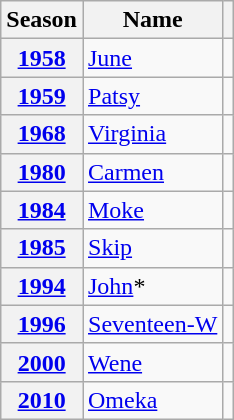<table class="wikitable plainrowheaders">
<tr>
<th scope="col">Season</th>
<th scope="col">Name</th>
<th scope="col"></th>
</tr>
<tr>
<th scope="row"><a href='#'>1958</a></th>
<td><a href='#'>June</a></td>
<td></td>
</tr>
<tr>
<th scope="row"><a href='#'>1959</a></th>
<td><a href='#'>Patsy</a></td>
<td></td>
</tr>
<tr>
<th scope="row"><a href='#'>1968</a></th>
<td><a href='#'>Virginia</a></td>
<td></td>
</tr>
<tr>
<th scope="row"><a href='#'>1980</a></th>
<td><a href='#'>Carmen</a></td>
<td></td>
</tr>
<tr>
<th scope="row"><a href='#'>1984</a></th>
<td><a href='#'>Moke</a></td>
<td></td>
</tr>
<tr>
<th scope="row"><a href='#'>1985</a></th>
<td><a href='#'>Skip</a></td>
<td></td>
</tr>
<tr>
<th scope="row"><a href='#'>1994</a></th>
<td><a href='#'>John</a>*</td>
<td></td>
</tr>
<tr>
<th scope="row"><a href='#'>1996</a></th>
<td><a href='#'>Seventeen-W</a></td>
<td></td>
</tr>
<tr>
<th scope="row"><a href='#'>2000</a></th>
<td><a href='#'>Wene</a></td>
<td></td>
</tr>
<tr>
<th scope="row"><a href='#'>2010</a></th>
<td><a href='#'>Omeka</a></td>
<td></td>
</tr>
</table>
